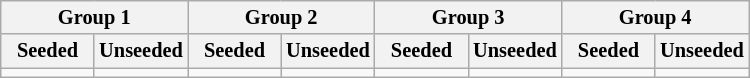<table class="wikitable" style="font-size:85%">
<tr>
<th colspan=2>Group 1</th>
<th colspan=2>Group 2</th>
<th colspan=2>Group 3</th>
<th colspan=2>Group 4</th>
</tr>
<tr>
<th width=12.5%>Seeded</th>
<th width=12.5%>Unseeded</th>
<th width=12.5%>Seeded</th>
<th width=12.5%>Unseeded</th>
<th width=12.5%>Seeded</th>
<th width=12.5%>Unseeded</th>
<th width=12.5%>Seeded</th>
<th width=12.5%>Unseeded</th>
</tr>
<tr>
<td valign=top></td>
<td valign=top></td>
<td valign=top></td>
<td valign=top></td>
<td valign=top></td>
<td valign=top></td>
<td valign=top></td>
<td valign=top></td>
</tr>
</table>
